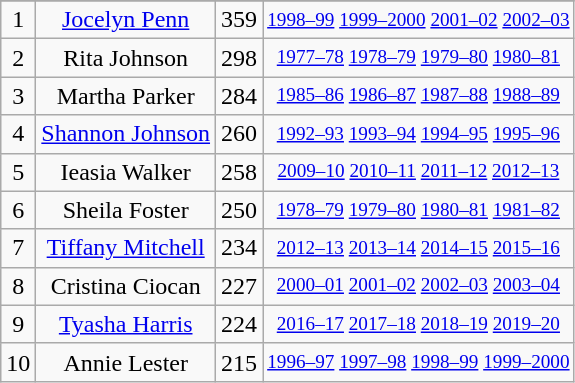<table class="wikitable sortable" style="text-align: center">
<tr>
</tr>
<tr>
<td>1</td>
<td><a href='#'>Jocelyn Penn</a></td>
<td>359</td>
<td style="font-size:80%;"><a href='#'>1998–99</a> <a href='#'>1999–2000</a> <a href='#'>2001–02</a> <a href='#'>2002–03</a></td>
</tr>
<tr>
<td>2</td>
<td>Rita Johnson</td>
<td>298</td>
<td style="font-size:80%;"><a href='#'>1977–78</a> <a href='#'>1978–79</a> <a href='#'>1979–80</a> <a href='#'>1980–81</a></td>
</tr>
<tr>
<td>3</td>
<td>Martha Parker</td>
<td>284</td>
<td style="font-size:80%;"><a href='#'>1985–86</a> <a href='#'>1986–87</a> <a href='#'>1987–88</a> <a href='#'>1988–89</a></td>
</tr>
<tr>
<td>4</td>
<td><a href='#'>Shannon Johnson</a></td>
<td>260</td>
<td style="font-size:80%;"><a href='#'>1992–93</a> <a href='#'>1993–94</a> <a href='#'>1994–95</a> <a href='#'>1995–96</a></td>
</tr>
<tr>
<td>5</td>
<td>Ieasia Walker</td>
<td>258</td>
<td style="font-size:80%;"><a href='#'>2009–10</a> <a href='#'>2010–11</a> <a href='#'>2011–12</a> <a href='#'>2012–13</a></td>
</tr>
<tr>
<td>6</td>
<td>Sheila Foster</td>
<td>250</td>
<td style="font-size:80%;"><a href='#'>1978–79</a> <a href='#'>1979–80</a> <a href='#'>1980–81</a> <a href='#'>1981–82</a></td>
</tr>
<tr>
<td>7</td>
<td><a href='#'>Tiffany Mitchell</a></td>
<td>234</td>
<td style="font-size:80%;"><a href='#'>2012–13</a> <a href='#'>2013–14</a> <a href='#'>2014–15</a> <a href='#'>2015–16</a></td>
</tr>
<tr>
<td>8</td>
<td>Cristina Ciocan</td>
<td>227</td>
<td style="font-size:80%;"><a href='#'>2000–01</a> <a href='#'>2001–02</a> <a href='#'>2002–03</a> <a href='#'>2003–04</a></td>
</tr>
<tr>
<td>9</td>
<td><a href='#'>Tyasha Harris</a></td>
<td>224</td>
<td style="font-size:80%;"><a href='#'>2016–17</a> <a href='#'>2017–18</a> <a href='#'>2018–19</a> <a href='#'>2019–20</a></td>
</tr>
<tr>
<td>10</td>
<td>Annie Lester</td>
<td>215</td>
<td style="font-size:80%;"><a href='#'>1996–97</a> <a href='#'>1997–98</a> <a href='#'>1998–99</a> <a href='#'>1999–2000</a></td>
</tr>
</table>
